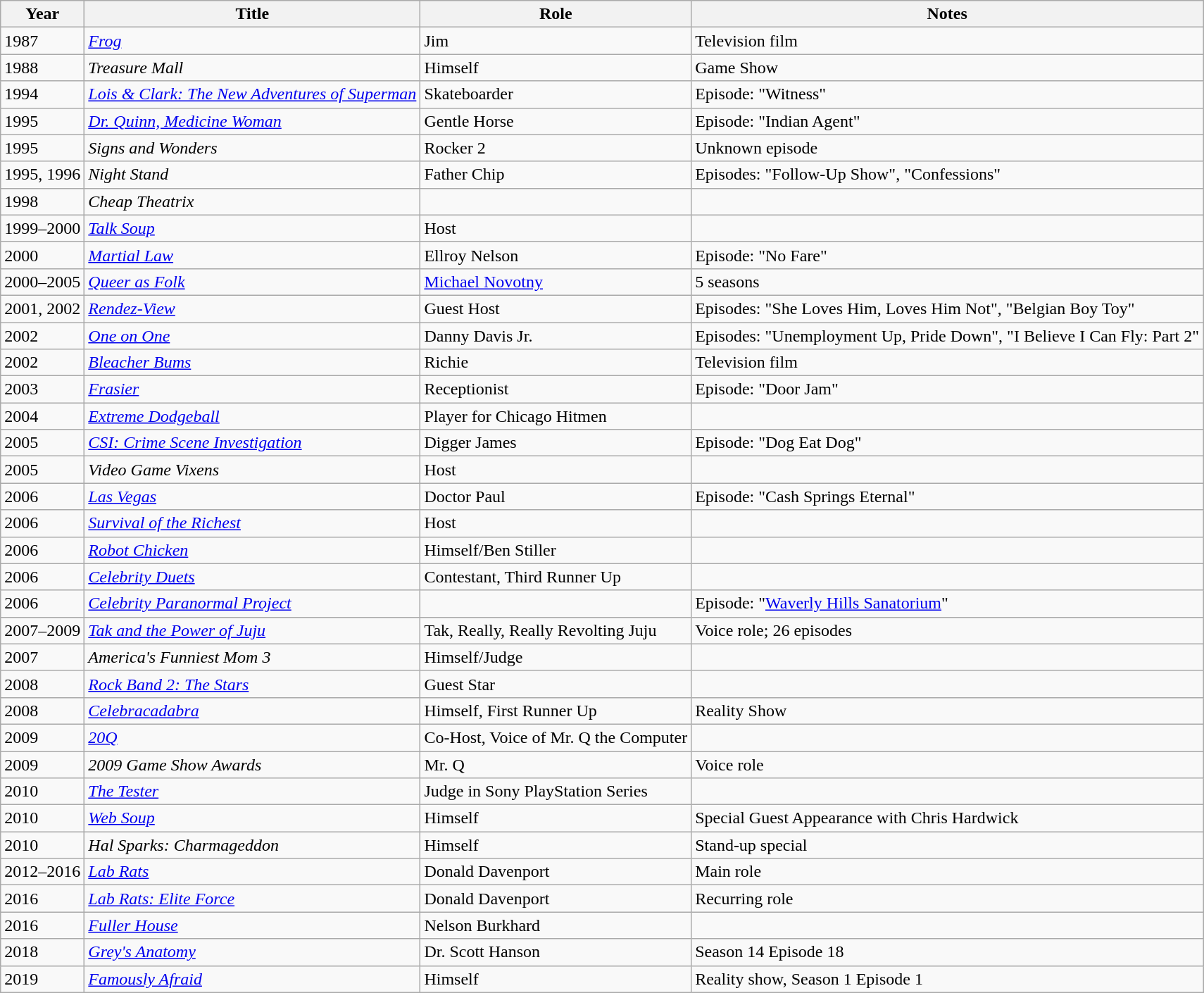<table class="wikitable sortable">
<tr>
<th>Year</th>
<th>Title</th>
<th>Role</th>
<th class="unsortable">Notes</th>
</tr>
<tr>
<td>1987</td>
<td><em><a href='#'>Frog</a></em></td>
<td>Jim</td>
<td>Television film</td>
</tr>
<tr>
<td>1988</td>
<td><em>Treasure Mall</em></td>
<td>Himself</td>
<td>Game Show</td>
</tr>
<tr>
<td>1994</td>
<td><em><a href='#'>Lois & Clark: The New Adventures of Superman</a></em></td>
<td>Skateboarder</td>
<td>Episode: "Witness"</td>
</tr>
<tr>
<td>1995</td>
<td><em><a href='#'>Dr. Quinn, Medicine Woman</a></em></td>
<td>Gentle Horse</td>
<td>Episode: "Indian Agent"</td>
</tr>
<tr>
<td>1995</td>
<td><em>Signs and Wonders</em></td>
<td>Rocker 2</td>
<td>Unknown episode</td>
</tr>
<tr>
<td>1995, 1996</td>
<td><em>Night Stand</em></td>
<td>Father Chip</td>
<td>Episodes: "Follow-Up Show", "Confessions"</td>
</tr>
<tr>
<td>1998</td>
<td><em>Cheap Theatrix</em></td>
<td></td>
<td></td>
</tr>
<tr>
<td>1999–2000</td>
<td><em><a href='#'>Talk Soup</a></em></td>
<td>Host</td>
<td></td>
</tr>
<tr>
<td>2000</td>
<td><em><a href='#'>Martial Law</a></em></td>
<td>Ellroy Nelson</td>
<td>Episode: "No Fare"</td>
</tr>
<tr>
<td>2000–2005</td>
<td><em><a href='#'>Queer as Folk</a></em></td>
<td><a href='#'>Michael Novotny</a></td>
<td>5 seasons</td>
</tr>
<tr>
<td>2001, 2002</td>
<td><em><a href='#'>Rendez-View</a></em></td>
<td>Guest Host</td>
<td>Episodes: "She Loves Him, Loves Him Not", "Belgian Boy Toy"</td>
</tr>
<tr>
<td>2002</td>
<td><em><a href='#'>One on One</a></em></td>
<td>Danny Davis Jr.</td>
<td>Episodes: "Unemployment Up, Pride Down", "I Believe I Can Fly: Part 2"</td>
</tr>
<tr>
<td>2002</td>
<td><em><a href='#'>Bleacher Bums</a></em></td>
<td>Richie</td>
<td>Television film</td>
</tr>
<tr>
<td>2003</td>
<td><em><a href='#'>Frasier</a></em></td>
<td>Receptionist</td>
<td>Episode: "Door Jam"</td>
</tr>
<tr>
<td>2004</td>
<td><em><a href='#'>Extreme Dodgeball</a></em></td>
<td>Player for Chicago Hitmen</td>
<td></td>
</tr>
<tr>
<td>2005</td>
<td><em><a href='#'>CSI: Crime Scene Investigation</a></em></td>
<td>Digger James</td>
<td>Episode: "Dog Eat Dog"</td>
</tr>
<tr>
<td>2005</td>
<td><em>Video Game Vixens</em></td>
<td>Host</td>
<td></td>
</tr>
<tr>
<td>2006</td>
<td><em><a href='#'>Las Vegas</a></em></td>
<td>Doctor Paul</td>
<td>Episode: "Cash Springs Eternal"</td>
</tr>
<tr>
<td>2006</td>
<td><em><a href='#'>Survival of the Richest</a></em></td>
<td>Host</td>
<td></td>
</tr>
<tr>
<td>2006</td>
<td><em><a href='#'>Robot Chicken</a></em></td>
<td>Himself/Ben Stiller</td>
<td></td>
</tr>
<tr>
<td>2006</td>
<td><em><a href='#'>Celebrity Duets</a></em></td>
<td>Contestant, Third Runner Up</td>
<td></td>
</tr>
<tr>
<td>2006</td>
<td><em><a href='#'>Celebrity Paranormal Project</a></em></td>
<td></td>
<td>Episode: "<a href='#'>Waverly Hills Sanatorium</a>"</td>
</tr>
<tr>
<td>2007–2009</td>
<td><em><a href='#'>Tak and the Power of Juju</a></em></td>
<td>Tak, Really, Really Revolting Juju</td>
<td>Voice role; 26 episodes</td>
</tr>
<tr>
<td>2007</td>
<td><em>America's Funniest Mom 3</em></td>
<td>Himself/Judge</td>
<td></td>
</tr>
<tr>
<td>2008</td>
<td><em><a href='#'>Rock Band 2: The Stars</a></em></td>
<td>Guest Star</td>
<td></td>
</tr>
<tr>
<td>2008</td>
<td><em><a href='#'>Celebracadabra</a></em></td>
<td>Himself, First Runner Up</td>
<td>Reality Show</td>
</tr>
<tr>
<td>2009</td>
<td><em><a href='#'>20Q</a></em></td>
<td>Co-Host, Voice of Mr. Q the Computer</td>
<td></td>
</tr>
<tr>
<td>2009</td>
<td><em>2009 Game Show Awards</em></td>
<td>Mr. Q</td>
<td>Voice role</td>
</tr>
<tr>
<td>2010</td>
<td><em><a href='#'>The Tester</a></em></td>
<td>Judge in Sony PlayStation Series</td>
<td></td>
</tr>
<tr>
<td>2010</td>
<td><em><a href='#'>Web Soup</a></em></td>
<td>Himself</td>
<td>Special Guest Appearance with Chris Hardwick</td>
</tr>
<tr>
<td>2010</td>
<td><em>Hal Sparks: Charmageddon</em></td>
<td>Himself</td>
<td>Stand-up special</td>
</tr>
<tr>
<td>2012–2016</td>
<td><em><a href='#'>Lab Rats</a></em></td>
<td>Donald Davenport</td>
<td>Main role</td>
</tr>
<tr>
<td>2016</td>
<td><em><a href='#'>Lab Rats: Elite Force</a></em></td>
<td>Donald Davenport</td>
<td>Recurring role</td>
</tr>
<tr>
<td>2016</td>
<td><em><a href='#'>Fuller House</a></em></td>
<td>Nelson Burkhard</td>
<td></td>
</tr>
<tr>
<td>2018</td>
<td><em><a href='#'>Grey's Anatomy</a></em></td>
<td>Dr. Scott Hanson</td>
<td>Season 14 Episode 18</td>
</tr>
<tr>
<td>2019</td>
<td><em><a href='#'>Famously Afraid</a></em></td>
<td>Himself</td>
<td>Reality show, Season 1 Episode 1</td>
</tr>
</table>
